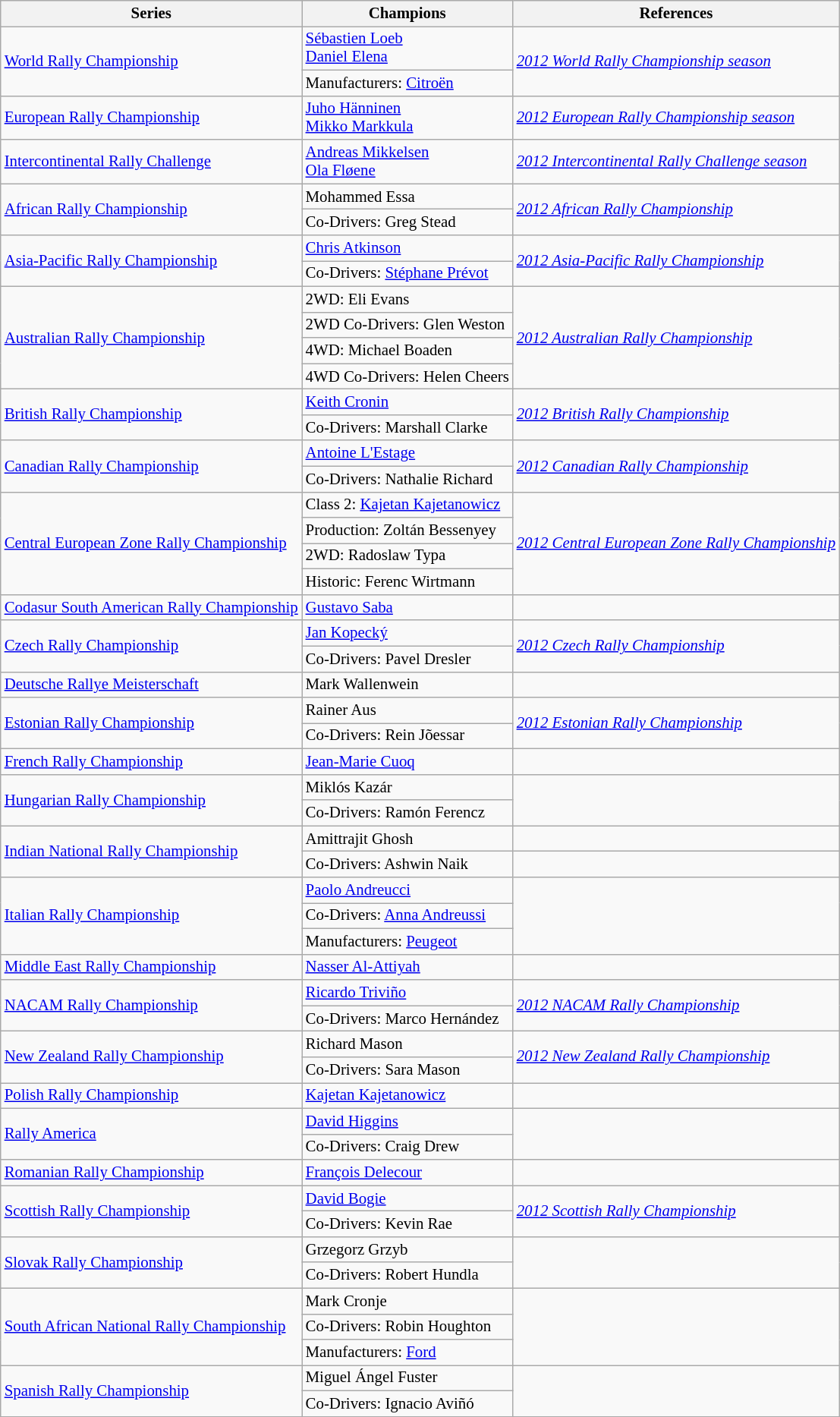<table class="wikitable" style="font-size: 87%;">
<tr>
<th>Series</th>
<th>Champions</th>
<th>References</th>
</tr>
<tr>
<td rowspan=2><a href='#'>World Rally Championship</a></td>
<td> <a href='#'>Sébastien Loeb</a><br> <a href='#'>Daniel Elena</a></td>
<td rowspan=2><em><a href='#'>2012 World Rally Championship season</a></em></td>
</tr>
<tr>
<td>Manufacturers:  <a href='#'>Citroën</a></td>
</tr>
<tr>
<td><a href='#'>European Rally Championship</a></td>
<td> <a href='#'>Juho Hänninen</a><br> <a href='#'>Mikko Markkula</a></td>
<td><em><a href='#'>2012 European Rally Championship season</a></em></td>
</tr>
<tr>
<td><a href='#'>Intercontinental Rally Challenge</a></td>
<td> <a href='#'>Andreas Mikkelsen</a><br> <a href='#'>Ola Fløene</a></td>
<td><em><a href='#'>2012 Intercontinental Rally Challenge season</a></em></td>
</tr>
<tr>
<td rowspan=2><a href='#'>African Rally Championship</a></td>
<td> Mohammed Essa</td>
<td rowspan=2><em><a href='#'>2012 African Rally Championship</a></em></td>
</tr>
<tr>
<td>Co-Drivers:  Greg Stead</td>
</tr>
<tr>
<td rowspan=2><a href='#'>Asia-Pacific Rally Championship</a></td>
<td> <a href='#'>Chris Atkinson</a></td>
<td rowspan=2><em><a href='#'>2012 Asia-Pacific Rally Championship</a></em></td>
</tr>
<tr>
<td>Co-Drivers:  <a href='#'>Stéphane Prévot</a></td>
</tr>
<tr>
<td rowspan=4><a href='#'>Australian Rally Championship</a></td>
<td>2WD:  Eli Evans</td>
<td rowspan=4><em><a href='#'>2012 Australian Rally Championship</a></em></td>
</tr>
<tr>
<td>2WD Co-Drivers:  Glen Weston</td>
</tr>
<tr>
<td>4WD:  Michael Boaden</td>
</tr>
<tr>
<td>4WD Co-Drivers:  Helen Cheers</td>
</tr>
<tr>
<td rowspan=2><a href='#'>British Rally Championship</a></td>
<td> <a href='#'>Keith Cronin</a></td>
<td rowspan=2><em><a href='#'>2012 British Rally Championship</a></em></td>
</tr>
<tr>
<td>Co-Drivers:  Marshall Clarke</td>
</tr>
<tr>
<td rowspan=2><a href='#'>Canadian Rally Championship</a></td>
<td> <a href='#'>Antoine L'Estage</a></td>
<td rowspan=2><em><a href='#'>2012 Canadian Rally Championship</a></em></td>
</tr>
<tr>
<td>Co-Drivers:  Nathalie Richard</td>
</tr>
<tr>
<td rowspan=4><a href='#'>Central European Zone Rally Championship</a></td>
<td>Class 2:  <a href='#'>Kajetan Kajetanowicz</a></td>
<td rowspan=4><em><a href='#'>2012 Central European Zone Rally Championship</a></em></td>
</tr>
<tr>
<td>Production:  Zoltán Bessenyey</td>
</tr>
<tr>
<td>2WD:  Radoslaw Typa</td>
</tr>
<tr>
<td>Historic:  Ferenc Wirtmann</td>
</tr>
<tr>
<td><a href='#'>Codasur South American Rally Championship</a></td>
<td> <a href='#'>Gustavo Saba</a></td>
<td></td>
</tr>
<tr>
<td rowspan=2><a href='#'>Czech Rally Championship</a></td>
<td> <a href='#'>Jan Kopecký</a></td>
<td rowspan=2><em><a href='#'>2012 Czech Rally Championship</a></em></td>
</tr>
<tr>
<td>Co-Drivers:  Pavel Dresler</td>
</tr>
<tr>
<td><a href='#'>Deutsche Rallye Meisterschaft</a></td>
<td> Mark Wallenwein</td>
<td></td>
</tr>
<tr>
<td rowspan=2><a href='#'>Estonian Rally Championship</a></td>
<td> Rainer Aus</td>
<td rowspan=2><em><a href='#'>2012 Estonian Rally Championship</a></em></td>
</tr>
<tr>
<td>Co-Drivers:  Rein Jõessar</td>
</tr>
<tr>
<td><a href='#'>French Rally Championship</a></td>
<td> <a href='#'>Jean-Marie Cuoq</a></td>
<td></td>
</tr>
<tr>
<td rowspan=2><a href='#'>Hungarian Rally Championship</a></td>
<td> Miklós Kazár</td>
<td rowspan=2></td>
</tr>
<tr>
<td>Co-Drivers:  Ramón Ferencz</td>
</tr>
<tr>
<td rowspan=2><a href='#'>Indian National Rally Championship</a></td>
<td> Amittrajit Ghosh</td>
<td></td>
</tr>
<tr>
<td>Co-Drivers:  Ashwin Naik</td>
</tr>
<tr>
<td rowspan=3><a href='#'>Italian Rally Championship</a></td>
<td> <a href='#'>Paolo Andreucci</a></td>
<td rowspan=3></td>
</tr>
<tr>
<td>Co-Drivers:  <a href='#'>Anna Andreussi</a></td>
</tr>
<tr>
<td>Manufacturers:  <a href='#'>Peugeot</a></td>
</tr>
<tr>
<td><a href='#'>Middle East Rally Championship</a></td>
<td> <a href='#'>Nasser Al-Attiyah</a></td>
<td></td>
</tr>
<tr>
<td rowspan=2><a href='#'>NACAM Rally Championship</a></td>
<td> <a href='#'>Ricardo Triviño</a></td>
<td rowspan=2><em><a href='#'>2012 NACAM Rally Championship</a></em></td>
</tr>
<tr>
<td>Co-Drivers:  Marco Hernández</td>
</tr>
<tr>
<td rowspan=2><a href='#'>New Zealand Rally Championship</a></td>
<td> Richard Mason</td>
<td rowspan=2><em><a href='#'>2012 New Zealand Rally Championship</a></em></td>
</tr>
<tr>
<td>Co-Drivers:  Sara Mason</td>
</tr>
<tr>
<td><a href='#'>Polish Rally Championship</a></td>
<td> <a href='#'>Kajetan Kajetanowicz</a></td>
<td></td>
</tr>
<tr>
<td rowspan=2><a href='#'>Rally America</a></td>
<td> <a href='#'>David Higgins</a></td>
<td rowspan=2></td>
</tr>
<tr>
<td>Co-Drivers:  Craig Drew</td>
</tr>
<tr>
<td><a href='#'>Romanian Rally Championship</a></td>
<td> <a href='#'>François Delecour</a></td>
<td></td>
</tr>
<tr>
<td rowspan=2><a href='#'>Scottish Rally Championship</a></td>
<td> <a href='#'>David Bogie</a></td>
<td rowspan=2><em><a href='#'>2012 Scottish Rally Championship</a></em></td>
</tr>
<tr>
<td>Co-Drivers:  Kevin Rae</td>
</tr>
<tr>
<td rowspan=2><a href='#'>Slovak Rally Championship</a></td>
<td> Grzegorz Grzyb</td>
<td rowspan=2></td>
</tr>
<tr>
<td>Co-Drivers:  Robert Hundla</td>
</tr>
<tr>
<td rowspan=3><a href='#'>South African National Rally Championship</a></td>
<td> Mark Cronje</td>
<td rowspan=3></td>
</tr>
<tr>
<td>Co-Drivers:  Robin Houghton</td>
</tr>
<tr>
<td>Manufacturers:  <a href='#'>Ford</a></td>
</tr>
<tr>
<td rowspan=2><a href='#'>Spanish Rally Championship</a></td>
<td> Miguel Ángel Fuster</td>
<td rowspan=2></td>
</tr>
<tr>
<td>Co-Drivers:  Ignacio Aviñó</td>
</tr>
</table>
